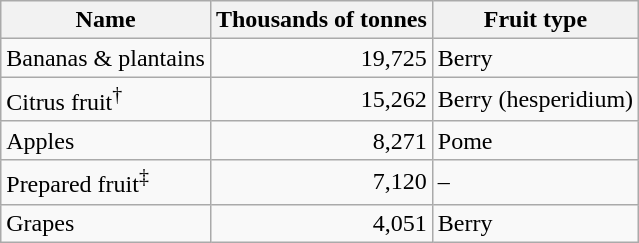<table class="wikitable">
<tr>
<th>Name</th>
<th>Thousands of tonnes</th>
<th>Fruit type</th>
</tr>
<tr>
<td>Bananas & plantains</td>
<td align=right>19,725</td>
<td>Berry</td>
</tr>
<tr>
<td>Citrus fruit<sup>†</sup></td>
<td align=right>15,262</td>
<td>Berry (hesperidium)</td>
</tr>
<tr>
<td>Apples</td>
<td align=right>8,271</td>
<td>Pome</td>
</tr>
<tr>
<td>Prepared fruit<sup>‡</sup></td>
<td align=right>7,120</td>
<td>–</td>
</tr>
<tr>
<td>Grapes</td>
<td align=right>4,051</td>
<td>Berry</td>
</tr>
</table>
